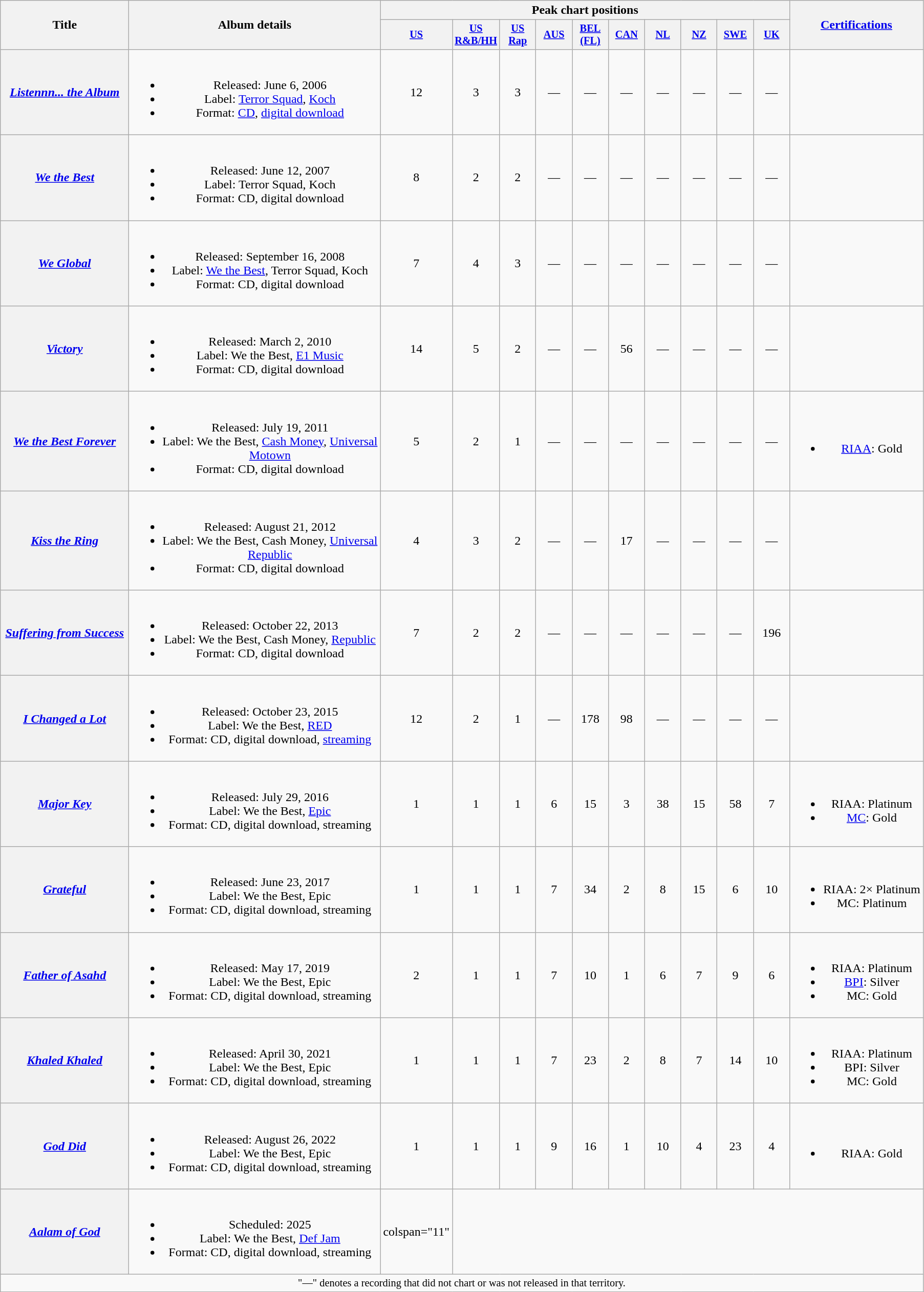<table class="wikitable plainrowheaders" style="text-align:center;">
<tr>
<th scope="col" rowspan="2" style="width:10em;">Title</th>
<th scope="col" rowspan="2" style="width:20em;">Album details</th>
<th scope="col" colspan="10">Peak chart positions</th>
<th scope="col" rowspan="2"><a href='#'>Certifications</a></th>
</tr>
<tr>
<th scope="col" style="width:3em;font-size:85%;"><a href='#'>US</a><br></th>
<th scope="col" style="width:3em;font-size:85%;"><a href='#'>US<br>R&B/HH</a><br></th>
<th scope="col" style="width:3em;font-size:85%;"><a href='#'>US<br>Rap</a><br></th>
<th scope="col" style="width:3em;font-size:85%;"><a href='#'>AUS</a><br></th>
<th scope="col" style="width:3em;font-size:85%;"><a href='#'>BEL (FL)</a><br></th>
<th scope="col" style="width:3em;font-size:85%;"><a href='#'>CAN</a><br></th>
<th scope="col" style="width:3em;font-size:85%;"><a href='#'>NL</a><br></th>
<th scope="col" style="width:3em;font-size:85%;"><a href='#'>NZ</a><br></th>
<th scope="col" style="width:3em;font-size:85%;"><a href='#'>SWE</a><br></th>
<th scope="col" style="width:3em;font-size:85%;"><a href='#'>UK</a><br></th>
</tr>
<tr>
<th scope="row"><em><a href='#'>Listennn... the Album</a></em></th>
<td><br><ul><li>Released: June 6, 2006</li><li>Label: <a href='#'>Terror Squad</a>, <a href='#'>Koch</a></li><li>Format: <a href='#'>CD</a>, <a href='#'>digital download</a></li></ul></td>
<td>12</td>
<td>3</td>
<td>3</td>
<td>—</td>
<td>—</td>
<td>—</td>
<td>—</td>
<td>—</td>
<td>—</td>
<td>—</td>
<td></td>
</tr>
<tr>
<th scope="row"><em><a href='#'>We the Best</a></em></th>
<td><br><ul><li>Released: June 12, 2007</li><li>Label: Terror Squad, Koch</li><li>Format: CD, digital download</li></ul></td>
<td>8</td>
<td>2</td>
<td>2</td>
<td>—</td>
<td>—</td>
<td>—</td>
<td>—</td>
<td>—</td>
<td>—</td>
<td>—</td>
<td></td>
</tr>
<tr>
<th scope="row"><em><a href='#'>We Global</a></em></th>
<td><br><ul><li>Released: September 16, 2008</li><li>Label: <a href='#'>We the Best</a>, Terror Squad, Koch</li><li>Format: CD, digital download</li></ul></td>
<td>7</td>
<td>4</td>
<td>3</td>
<td>—</td>
<td>—</td>
<td>—</td>
<td>—</td>
<td>—</td>
<td>—</td>
<td>—</td>
<td></td>
</tr>
<tr>
<th scope="row"><em><a href='#'>Victory</a></em></th>
<td><br><ul><li>Released: March 2, 2010</li><li>Label: We the Best, <a href='#'>E1 Music</a></li><li>Format: CD, digital download</li></ul></td>
<td>14</td>
<td>5</td>
<td>2</td>
<td>—</td>
<td>—</td>
<td>56</td>
<td>—</td>
<td>—</td>
<td>—</td>
<td>—</td>
<td></td>
</tr>
<tr>
<th scope="row"><em><a href='#'>We the Best Forever</a></em></th>
<td><br><ul><li>Released: July 19, 2011</li><li>Label: We the Best, <a href='#'>Cash Money</a>, <a href='#'>Universal Motown</a></li><li>Format: CD, digital download</li></ul></td>
<td>5</td>
<td>2</td>
<td>1</td>
<td>—</td>
<td>—</td>
<td>—</td>
<td>—</td>
<td>—</td>
<td>—</td>
<td>—</td>
<td><br><ul><li><a href='#'>RIAA</a>: Gold</li></ul></td>
</tr>
<tr>
<th scope="row"><em><a href='#'>Kiss the Ring</a></em></th>
<td><br><ul><li>Released: August 21, 2012</li><li>Label: We the Best, Cash Money, <a href='#'>Universal Republic</a></li><li>Format: CD, digital download</li></ul></td>
<td>4</td>
<td>3</td>
<td>2</td>
<td>—</td>
<td>—</td>
<td>17</td>
<td>—</td>
<td>—</td>
<td>—</td>
<td>—</td>
<td></td>
</tr>
<tr>
<th scope="row"><em><a href='#'>Suffering from Success</a></em></th>
<td><br><ul><li>Released: October 22, 2013</li><li>Label: We the Best, Cash Money, <a href='#'>Republic</a></li><li>Format: CD, digital download</li></ul></td>
<td>7</td>
<td>2</td>
<td>2</td>
<td>—</td>
<td>—</td>
<td>—</td>
<td>—</td>
<td>—</td>
<td>—</td>
<td>196</td>
<td></td>
</tr>
<tr>
<th scope="row"><em><a href='#'>I Changed a Lot</a></em></th>
<td><br><ul><li>Released: October 23, 2015</li><li>Label: We the Best, <a href='#'>RED</a></li><li>Format: CD, digital download, <a href='#'>streaming</a></li></ul></td>
<td>12</td>
<td>2</td>
<td>1</td>
<td>—</td>
<td>178</td>
<td>98</td>
<td>—</td>
<td>—</td>
<td>—</td>
<td>—</td>
<td></td>
</tr>
<tr>
<th scope="row"><em><a href='#'>Major Key</a></em></th>
<td><br><ul><li>Released: July 29, 2016</li><li>Label: We the Best, <a href='#'>Epic</a></li><li>Format: CD, digital download, streaming</li></ul></td>
<td>1</td>
<td>1</td>
<td>1</td>
<td>6</td>
<td>15</td>
<td>3</td>
<td>38</td>
<td>15</td>
<td>58</td>
<td>7</td>
<td><br><ul><li>RIAA: Platinum</li><li><a href='#'>MC</a>: Gold</li></ul></td>
</tr>
<tr>
<th scope="row"><em><a href='#'>Grateful</a></em></th>
<td><br><ul><li>Released: June 23, 2017</li><li>Label: We the Best, Epic</li><li>Format: CD, digital download, streaming</li></ul></td>
<td>1</td>
<td>1</td>
<td>1</td>
<td>7</td>
<td>34</td>
<td>2</td>
<td>8</td>
<td>15</td>
<td>6</td>
<td>10</td>
<td><br><ul><li>RIAA: 2× Platinum</li><li>MC: Platinum</li></ul></td>
</tr>
<tr>
<th scope="row"><em><a href='#'>Father of Asahd</a></em></th>
<td><br><ul><li>Released: May 17, 2019</li><li>Label: We the Best, Epic</li><li>Format: CD, digital download, streaming</li></ul></td>
<td>2</td>
<td>1</td>
<td>1</td>
<td>7</td>
<td>10</td>
<td>1</td>
<td>6</td>
<td>7</td>
<td>9</td>
<td>6</td>
<td><br><ul><li>RIAA: Platinum</li><li><a href='#'>BPI</a>: Silver</li><li>MC: Gold</li></ul></td>
</tr>
<tr>
<th scope="row"><em><a href='#'>Khaled Khaled</a></em></th>
<td><br><ul><li>Released: April 30, 2021</li><li>Label: We the Best, Epic</li><li>Format: CD, digital download, streaming</li></ul></td>
<td>1</td>
<td>1</td>
<td>1</td>
<td>7</td>
<td>23</td>
<td>2</td>
<td>8</td>
<td>7</td>
<td>14</td>
<td>10</td>
<td><br><ul><li>RIAA: Platinum</li><li>BPI: Silver</li><li>MC: Gold</li></ul></td>
</tr>
<tr>
<th scope="row"><em><a href='#'>God Did</a></em></th>
<td><br><ul><li>Released: August 26, 2022</li><li>Label: We the Best, Epic</li><li>Format: CD, digital download, streaming</li></ul></td>
<td>1</td>
<td>1</td>
<td>1</td>
<td>9</td>
<td>16</td>
<td>1</td>
<td>10</td>
<td>4</td>
<td>23</td>
<td>4</td>
<td><br><ul><li>RIAA: Gold</li></ul></td>
</tr>
<tr>
<th scope="row"><em><a href='#'>Aalam of God</a></em></th>
<td><br><ul><li>Scheduled: 2025</li><li>Label: We the Best, <a href='#'>Def Jam</a></li><li>Format: CD, digital download, streaming</li></ul></td>
<td>colspan="11" </td>
</tr>
<tr>
<td colspan="18" style="font-size:85%">"—" denotes a recording that did not chart or was not released in that territory.</td>
</tr>
</table>
